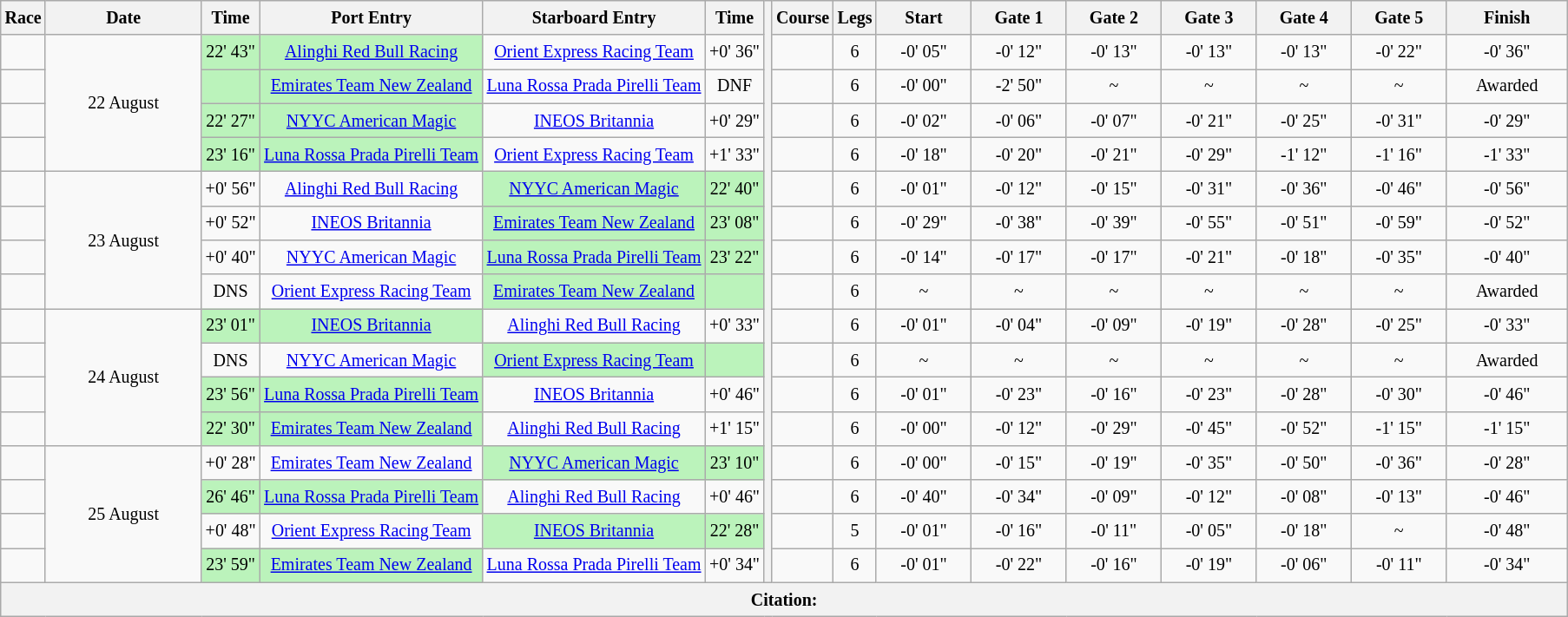<table class="wikitable mw-collapsible mw-collapsed" style="font-size:10pt;line-height:1.5;text-align: center;">
<tr>
<th>Race</th>
<th style="width:8.5em">Date</th>
<th>Time</th>
<th>Port Entry</th>
<th>Starboard Entry</th>
<th>Time</th>
<th rowspan="17"></th>
<th>Course</th>
<th>Legs</th>
<th style="width:5em">Start</th>
<th style="width:5em">Gate 1</th>
<th style="width:5em">Gate 2</th>
<th style="width:5em">Gate 3</th>
<th style="width:5em">Gate 4</th>
<th style="width:5em">Gate 5</th>
<th style="width:6.5em">Finish</th>
</tr>
<tr>
<td></td>
<td rowspan="4">22 August</td>
<td bgcolor="#BBF3BB">22' 43"</td>
<td bgcolor="#BBF3BB"> <a href='#'>Alinghi Red Bull Racing</a></td>
<td> <a href='#'>Orient Express Racing Team</a></td>
<td>+0' 36"</td>
<td></td>
<td>6</td>
<td> -0' 05"</td>
<td> -0' 12"</td>
<td> -0' 13"</td>
<td> -0' 13"</td>
<td> -0' 13"</td>
<td> -0' 22"</td>
<td> -0' 36"</td>
</tr>
<tr>
<td></td>
<td bgcolor="#BBF3BB"></td>
<td bgcolor="#BBF3BB"> <a href='#'>Emirates Team New Zealand</a></td>
<td> <a href='#'>Luna Rossa Prada Pirelli Team</a></td>
<td>DNF</td>
<td></td>
<td>6</td>
<td> -0' 00"</td>
<td> -2' 50"</td>
<td>~</td>
<td>~</td>
<td>~</td>
<td>~</td>
<td> Awarded</td>
</tr>
<tr>
<td></td>
<td bgcolor="#BBF3BB">22' 27"</td>
<td bgcolor="#BBF3BB"> <a href='#'>NYYC American Magic</a></td>
<td> <a href='#'>INEOS Britannia</a></td>
<td>+0' 29"</td>
<td></td>
<td>6</td>
<td> -0' 02"</td>
<td> -0' 06"</td>
<td> -0' 07"</td>
<td> -0' 21"</td>
<td> -0' 25"</td>
<td> -0' 31"</td>
<td> -0' 29"</td>
</tr>
<tr>
<td></td>
<td bgcolor="#BBF3BB">23' 16"</td>
<td bgcolor="#BBF3BB"> <a href='#'>Luna Rossa Prada Pirelli Team</a></td>
<td> <a href='#'>Orient Express Racing Team</a></td>
<td>+1' 33"</td>
<td></td>
<td>6</td>
<td> -0' 18"</td>
<td> -0' 20"</td>
<td> -0' 21"</td>
<td> -0' 29"</td>
<td> -1' 12"</td>
<td> -1' 16"</td>
<td> -1' 33"</td>
</tr>
<tr>
<td></td>
<td rowspan="4">23 August</td>
<td>+0' 56"</td>
<td> <a href='#'>Alinghi Red Bull Racing</a></td>
<td bgcolor="#BBF3BB"> <a href='#'>NYYC American Magic</a></td>
<td bgcolor="#BBF3BB">22' 40"</td>
<td></td>
<td>6</td>
<td> -0' 01"</td>
<td> -0' 12"</td>
<td> -0' 15"</td>
<td> -0' 31"</td>
<td> -0' 36"</td>
<td> -0' 46"</td>
<td> -0' 56"</td>
</tr>
<tr>
<td></td>
<td>+0' 52"</td>
<td> <a href='#'>INEOS Britannia</a></td>
<td bgcolor="#BBF3BB"> <a href='#'>Emirates Team New Zealand</a></td>
<td bgcolor="#BBF3BB">23' 08"</td>
<td></td>
<td>6</td>
<td> -0' 29"</td>
<td> -0' 38"</td>
<td> -0' 39"</td>
<td> -0' 55"</td>
<td> -0' 51"</td>
<td> -0' 59"</td>
<td> -0' 52"</td>
</tr>
<tr>
<td></td>
<td>+0' 40"</td>
<td> <a href='#'>NYYC American Magic</a></td>
<td bgcolor="#BBF3BB"> <a href='#'>Luna Rossa Prada Pirelli Team</a></td>
<td bgcolor="#BBF3BB">23' 22"</td>
<td></td>
<td>6</td>
<td> -0' 14"</td>
<td> -0' 17"</td>
<td> -0' 17"</td>
<td> -0' 21"</td>
<td> -0' 18"</td>
<td> -0' 35"</td>
<td> -0' 40"</td>
</tr>
<tr>
<td></td>
<td>DNS</td>
<td> <a href='#'>Orient Express Racing Team</a></td>
<td bgcolor="#BBF3BB"> <a href='#'>Emirates Team New Zealand</a></td>
<td bgcolor="#BBF3BB"></td>
<td></td>
<td>6</td>
<td>~</td>
<td>~</td>
<td>~</td>
<td>~</td>
<td>~</td>
<td>~</td>
<td> Awarded</td>
</tr>
<tr>
<td></td>
<td rowspan="4">24 August</td>
<td bgcolor="#BBF3BB">23' 01"</td>
<td bgcolor="#BBF3BB"> <a href='#'>INEOS Britannia</a></td>
<td> <a href='#'>Alinghi Red Bull Racing</a></td>
<td>+0' 33"</td>
<td></td>
<td>6</td>
<td> -0' 01"</td>
<td> -0' 04"</td>
<td> -0' 09"</td>
<td> -0' 19"</td>
<td> -0' 28"</td>
<td> -0' 25"</td>
<td> -0' 33"</td>
</tr>
<tr>
<td></td>
<td>DNS</td>
<td> <a href='#'>NYYC American Magic</a></td>
<td bgcolor="#BBF3BB"> <a href='#'>Orient Express Racing Team</a></td>
<td bgcolor="#BBF3BB"></td>
<td></td>
<td>6</td>
<td>~</td>
<td>~</td>
<td>~</td>
<td>~</td>
<td>~</td>
<td>~</td>
<td> Awarded</td>
</tr>
<tr>
<td></td>
<td bgcolor="#BBF3BB">23' 56"</td>
<td bgcolor="#BBF3BB"> <a href='#'>Luna Rossa Prada Pirelli Team</a></td>
<td> <a href='#'>INEOS Britannia</a></td>
<td>+0' 46"</td>
<td></td>
<td>6</td>
<td> -0' 01"</td>
<td> -0' 23"</td>
<td> -0' 16"</td>
<td> -0' 23"</td>
<td> -0' 28"</td>
<td> -0' 30"</td>
<td> -0' 46"</td>
</tr>
<tr>
<td></td>
<td bgcolor="#BBF3BB">22' 30"</td>
<td bgcolor="#BBF3BB"> <a href='#'>Emirates Team New Zealand</a></td>
<td> <a href='#'>Alinghi Red Bull Racing</a></td>
<td>+1' 15"</td>
<td></td>
<td>6</td>
<td> -0' 00"</td>
<td> -0' 12"</td>
<td> -0' 29"</td>
<td> -0' 45"</td>
<td> -0' 52"</td>
<td> -1' 15"</td>
<td> -1' 15"</td>
</tr>
<tr>
<td></td>
<td rowspan="4">25 August</td>
<td>+0' 28"</td>
<td> <a href='#'>Emirates Team New Zealand</a></td>
<td bgcolor="#BBF3BB"> <a href='#'>NYYC American Magic</a></td>
<td bgcolor="#BBF3BB">23' 10"</td>
<td></td>
<td>6</td>
<td> -0' 00"</td>
<td> -0' 15"</td>
<td> -0' 19"</td>
<td> -0' 35"</td>
<td> -0' 50"</td>
<td> -0' 36"</td>
<td> -0' 28"</td>
</tr>
<tr>
<td></td>
<td bgcolor="#BBF3BB">26' 46"</td>
<td bgcolor="#BBF3BB"> <a href='#'>Luna Rossa Prada Pirelli Team</a></td>
<td> <a href='#'>Alinghi Red Bull Racing</a></td>
<td>+0' 46"</td>
<td></td>
<td>6</td>
<td> -0' 40"</td>
<td> -0' 34"</td>
<td> -0' 09"</td>
<td> -0' 12"</td>
<td> -0' 08"</td>
<td> -0' 13"</td>
<td> -0' 46"</td>
</tr>
<tr>
<td></td>
<td>+0' 48"</td>
<td> <a href='#'>Orient Express Racing Team</a></td>
<td bgcolor="#BBF3BB"> <a href='#'>INEOS Britannia</a></td>
<td bgcolor="#BBF3BB">22' 28"</td>
<td></td>
<td>5</td>
<td> -0' 01"</td>
<td> -0' 16"</td>
<td> -0' 11"</td>
<td> -0' 05"</td>
<td> -0' 18"</td>
<td>~</td>
<td> -0' 48"</td>
</tr>
<tr>
<td></td>
<td bgcolor="#BBF3BB">23' 59"</td>
<td bgcolor="#BBF3BB"> <a href='#'>Emirates Team New Zealand</a></td>
<td> <a href='#'>Luna Rossa Prada Pirelli Team</a></td>
<td>+0' 34"</td>
<td></td>
<td>6</td>
<td> -0' 01"</td>
<td> -0' 22"</td>
<td> -0' 16"</td>
<td> -0' 19"</td>
<td> -0' 06"</td>
<td> -0' 11"</td>
<td> -0' 34"</td>
</tr>
<tr>
<th colspan="16" align="center">Citation:</th>
</tr>
</table>
